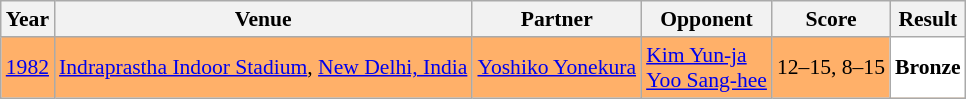<table class="sortable wikitable" style="font-size: 90%;">
<tr>
<th>Year</th>
<th>Venue</th>
<th>Partner</th>
<th>Opponent</th>
<th>Score</th>
<th>Result</th>
</tr>
<tr style="background:#FFB069">
<td align="center"><a href='#'>1982</a></td>
<td align="left"><a href='#'>Indraprastha Indoor Stadium</a>, <a href='#'>New Delhi, India</a></td>
<td align="left"> <a href='#'>Yoshiko Yonekura</a></td>
<td align="left"> <a href='#'>Kim Yun-ja</a> <br>  <a href='#'>Yoo Sang-hee</a></td>
<td align="left">12–15, 8–15</td>
<td style="text-align:left; background:white"> <strong>Bronze</strong></td>
</tr>
</table>
